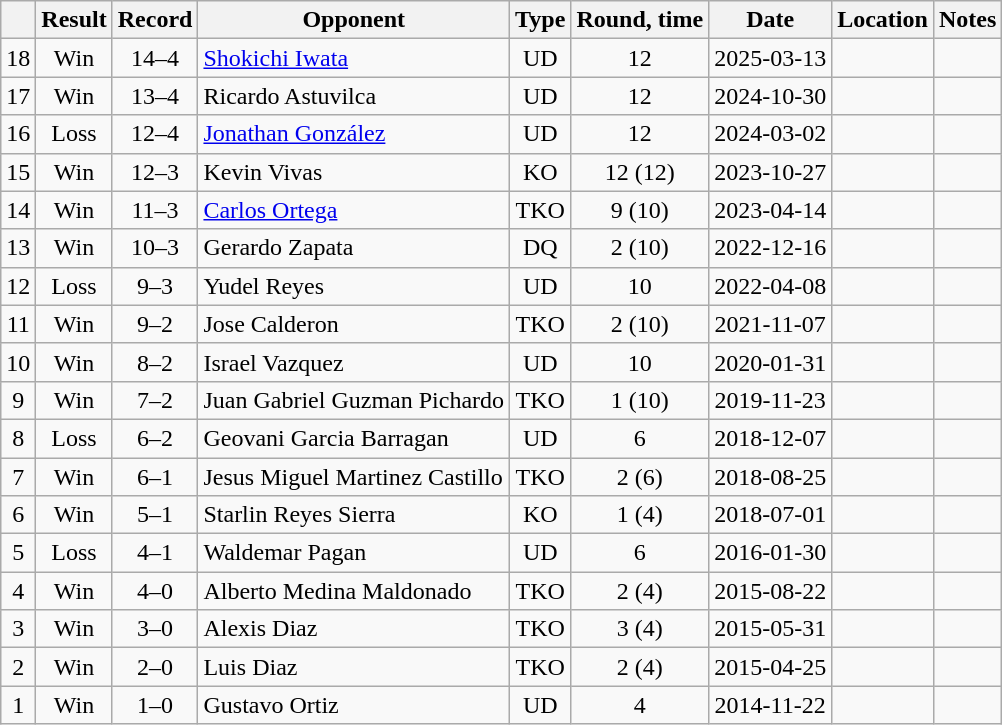<table class=wikitable style=text-align:center>
<tr>
<th></th>
<th>Result</th>
<th>Record</th>
<th>Opponent</th>
<th>Type</th>
<th>Round, time</th>
<th>Date</th>
<th>Location</th>
<th>Notes</th>
</tr>
<tr>
<td>18</td>
<td>Win</td>
<td>14–4</td>
<td align=left><a href='#'>Shokichi Iwata</a></td>
<td>UD</td>
<td>12</td>
<td>2025-03-13</td>
<td align=left></td>
<td align=left></td>
</tr>
<tr>
<td>17</td>
<td>Win</td>
<td>13–4</td>
<td align=left>Ricardo Astuvilca</td>
<td>UD</td>
<td>12</td>
<td>2024-10-30</td>
<td align=left></td>
<td align=left></td>
</tr>
<tr>
<td>16</td>
<td>Loss</td>
<td>12–4</td>
<td align=left><a href='#'>Jonathan González</a></td>
<td>UD</td>
<td>12</td>
<td>2024-03-02</td>
<td align=left></td>
<td align=left></td>
</tr>
<tr>
<td>15</td>
<td>Win</td>
<td>12–3</td>
<td align=left>Kevin Vivas</td>
<td>KO</td>
<td>12 (12)</td>
<td>2023-10-27</td>
<td align=left></td>
<td align=left></td>
</tr>
<tr>
<td>14</td>
<td>Win</td>
<td>11–3</td>
<td align=left><a href='#'>Carlos Ortega</a></td>
<td>TKO</td>
<td>9 (10)</td>
<td>2023-04-14</td>
<td align=left></td>
<td align=left></td>
</tr>
<tr>
<td>13</td>
<td>Win</td>
<td>10–3</td>
<td align=left>Gerardo Zapata</td>
<td>DQ</td>
<td>2 (10)</td>
<td>2022-12-16</td>
<td align=left></td>
<td align=left></td>
</tr>
<tr>
<td>12</td>
<td>Loss</td>
<td>9–3</td>
<td align=left>Yudel Reyes</td>
<td>UD</td>
<td>10</td>
<td>2022-04-08</td>
<td align=left></td>
<td align=left></td>
</tr>
<tr>
<td>11</td>
<td>Win</td>
<td>9–2</td>
<td align=left>Jose Calderon</td>
<td>TKO</td>
<td>2 (10)</td>
<td>2021-11-07</td>
<td align=left></td>
<td align=left></td>
</tr>
<tr>
<td>10</td>
<td>Win</td>
<td>8–2</td>
<td align=left>Israel Vazquez</td>
<td>UD</td>
<td>10</td>
<td>2020-01-31</td>
<td align=left></td>
<td align=left></td>
</tr>
<tr>
<td>9</td>
<td>Win</td>
<td>7–2</td>
<td align=left>Juan Gabriel Guzman Pichardo</td>
<td>TKO</td>
<td>1 (10)</td>
<td>2019-11-23</td>
<td align=left></td>
<td align=left></td>
</tr>
<tr>
<td>8</td>
<td>Loss</td>
<td>6–2</td>
<td align=left>Geovani Garcia Barragan</td>
<td>UD</td>
<td>6</td>
<td>2018-12-07</td>
<td align=left></td>
<td align=left></td>
</tr>
<tr>
<td>7</td>
<td>Win</td>
<td>6–1</td>
<td align=left>Jesus Miguel Martinez Castillo</td>
<td>TKO</td>
<td>2 (6)</td>
<td>2018-08-25</td>
<td align=left></td>
<td align=left></td>
</tr>
<tr>
<td>6</td>
<td>Win</td>
<td>5–1</td>
<td align=left>Starlin Reyes Sierra</td>
<td>KO</td>
<td>1 (4)</td>
<td>2018-07-01</td>
<td align=left></td>
<td align=left></td>
</tr>
<tr>
<td>5</td>
<td>Loss</td>
<td>4–1</td>
<td align=left>Waldemar Pagan</td>
<td>UD</td>
<td>6</td>
<td>2016-01-30</td>
<td align=left></td>
<td align=left></td>
</tr>
<tr>
<td>4</td>
<td>Win</td>
<td>4–0</td>
<td align=left>Alberto Medina Maldonado</td>
<td>TKO</td>
<td>2 (4)</td>
<td>2015-08-22</td>
<td align=left></td>
<td align=left></td>
</tr>
<tr>
<td>3</td>
<td>Win</td>
<td>3–0</td>
<td align=left>Alexis Diaz</td>
<td>TKO</td>
<td>3 (4)</td>
<td>2015-05-31</td>
<td align=left></td>
<td align=left></td>
</tr>
<tr>
<td>2</td>
<td>Win</td>
<td>2–0</td>
<td align=left>Luis Diaz</td>
<td>TKO</td>
<td>2 (4)</td>
<td>2015-04-25</td>
<td align=left></td>
<td align=left></td>
</tr>
<tr>
<td>1</td>
<td>Win</td>
<td>1–0</td>
<td align=left>Gustavo Ortiz</td>
<td>UD</td>
<td>4</td>
<td>2014-11-22</td>
<td align=left></td>
<td align=left></td>
</tr>
</table>
